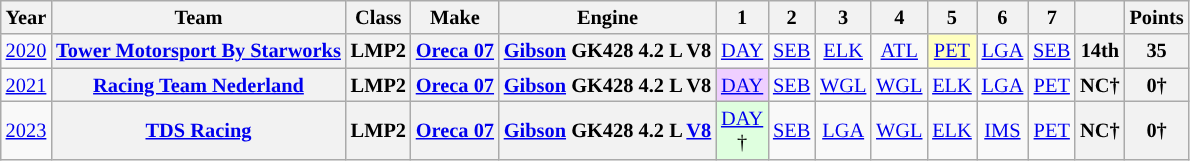<table class="wikitable" style="text-align:center; font-size:85%">
<tr>
<th>Year</th>
<th>Team</th>
<th>Class</th>
<th>Make</th>
<th>Engine</th>
<th>1</th>
<th>2</th>
<th>3</th>
<th>4</th>
<th>5</th>
<th>6</th>
<th>7</th>
<th></th>
<th>Points</th>
</tr>
<tr>
<td><a href='#'>2020</a></td>
<th nowrap><a href='#'>Tower Motorsport By Starworks</a></th>
<th>LMP2</th>
<th nowrap><a href='#'>Oreca 07</a></th>
<th nowrap><a href='#'>Gibson</a> GK428 4.2 L V8</th>
<td><a href='#'>DAY</a></td>
<td><a href='#'>SEB</a></td>
<td><a href='#'>ELK</a></td>
<td><a href='#'>ATL</a></td>
<td style="background:#FFFFBF;"><a href='#'>PET</a><br></td>
<td><a href='#'>LGA</a></td>
<td><a href='#'>SEB</a></td>
<th>14th</th>
<th>35</th>
</tr>
<tr>
<td><a href='#'>2021</a></td>
<th nowrap><a href='#'>Racing Team Nederland</a></th>
<th>LMP2</th>
<th nowrap><a href='#'>Oreca 07</a></th>
<th nowrap><a href='#'>Gibson</a> GK428 4.2 L V8</th>
<td style="background:#EFCFFF;"><a href='#'>DAY</a><br></td>
<td><a href='#'>SEB</a></td>
<td><a href='#'>WGL</a></td>
<td><a href='#'>WGL</a></td>
<td><a href='#'>ELK</a></td>
<td><a href='#'>LGA</a></td>
<td><a href='#'>PET</a></td>
<th>NC†</th>
<th>0†</th>
</tr>
<tr>
<td><a href='#'>2023</a></td>
<th><a href='#'>TDS Racing</a></th>
<th>LMP2</th>
<th><a href='#'>Oreca 07</a></th>
<th><a href='#'>Gibson</a> GK428 4.2 L <a href='#'>V8</a></th>
<td style="background:#DFFFDF;"><a href='#'>DAY</a><br>†</td>
<td><a href='#'>SEB</a></td>
<td><a href='#'>LGA</a></td>
<td><a href='#'>WGL</a></td>
<td><a href='#'>ELK</a></td>
<td><a href='#'>IMS</a></td>
<td><a href='#'>PET</a></td>
<th>NC†</th>
<th>0†</th>
</tr>
</table>
